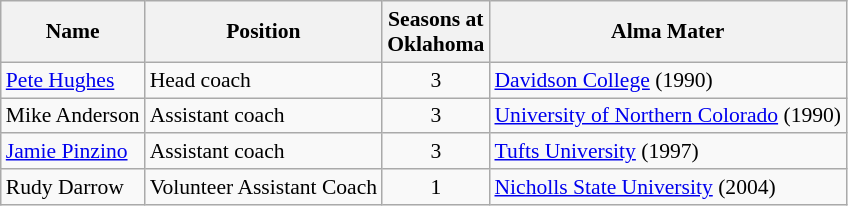<table class="wikitable" border="1" style="font-size:90%;">
<tr>
<th>Name</th>
<th>Position</th>
<th>Seasons at<br>Oklahoma</th>
<th>Alma Mater</th>
</tr>
<tr>
<td><a href='#'>Pete Hughes</a></td>
<td>Head coach</td>
<td align=center>3</td>
<td><a href='#'>Davidson College</a> (1990)</td>
</tr>
<tr>
<td>Mike Anderson</td>
<td>Assistant coach</td>
<td align=center>3</td>
<td><a href='#'>University of Northern Colorado</a> (1990)</td>
</tr>
<tr>
<td><a href='#'>Jamie Pinzino</a></td>
<td>Assistant coach</td>
<td align=center>3</td>
<td><a href='#'>Tufts University</a> (1997)</td>
</tr>
<tr>
<td>Rudy Darrow</td>
<td>Volunteer Assistant Coach</td>
<td align=center>1</td>
<td><a href='#'>Nicholls State University</a> (2004)</td>
</tr>
</table>
